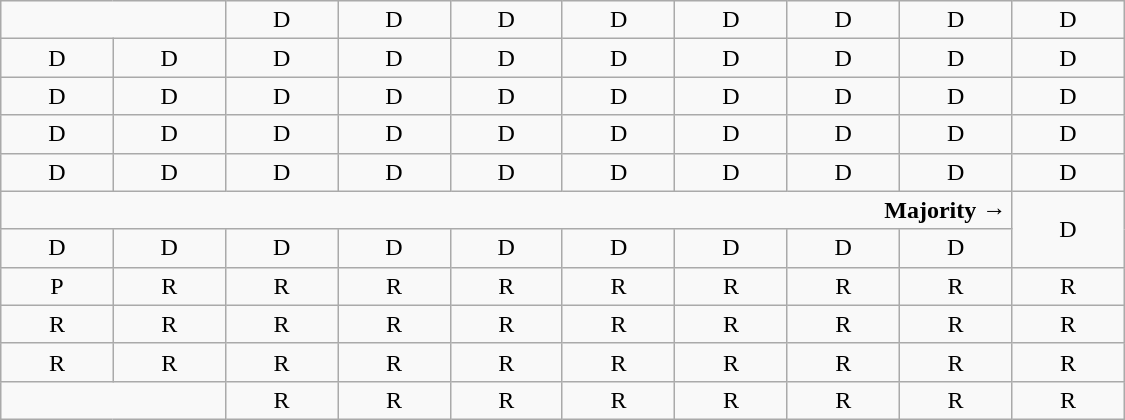<table class="wikitable" style="text-align:center" width=750px>
<tr>
<td colspan=2> </td>
<td>D</td>
<td>D</td>
<td>D</td>
<td>D</td>
<td>D</td>
<td>D</td>
<td>D</td>
<td>D</td>
</tr>
<tr>
<td width=10%  >D</td>
<td width=10%  >D</td>
<td width=10%  >D</td>
<td width=10%  >D</td>
<td width=10%  >D</td>
<td width=10%  >D</td>
<td width=10%  >D</td>
<td width=10%  >D</td>
<td width=10%  >D</td>
<td width=10%  >D</td>
</tr>
<tr>
<td>D</td>
<td>D</td>
<td>D</td>
<td>D</td>
<td>D</td>
<td>D</td>
<td>D</td>
<td>D</td>
<td>D</td>
<td>D</td>
</tr>
<tr>
<td>D<br></td>
<td>D</td>
<td>D</td>
<td>D</td>
<td>D</td>
<td>D</td>
<td>D</td>
<td>D</td>
<td>D</td>
<td>D</td>
</tr>
<tr>
<td>D<br></td>
<td>D<br></td>
<td>D<br></td>
<td>D<br></td>
<td>D<br></td>
<td>D<br></td>
<td>D<br></td>
<td>D<br></td>
<td>D<br></td>
<td>D<br></td>
</tr>
<tr>
<td colspan=9 align=right><strong>Majority →</strong></td>
<td rowspan=2 >D<br></td>
</tr>
<tr>
<td>D<br></td>
<td>D<br></td>
<td>D<br></td>
<td>D<br></td>
<td>D<br></td>
<td>D<br></td>
<td>D<br></td>
<td>D<br></td>
<td>D<br></td>
</tr>
<tr>
<td>P</td>
<td>R<br></td>
<td>R<br></td>
<td>R<br></td>
<td>R<br></td>
<td>R<br></td>
<td>R<br></td>
<td>R<br></td>
<td>R<br></td>
<td>R<br></td>
</tr>
<tr>
<td>R</td>
<td>R</td>
<td>R</td>
<td>R</td>
<td>R</td>
<td>R</td>
<td>R</td>
<td>R</td>
<td>R<br></td>
<td>R<br></td>
</tr>
<tr>
<td>R</td>
<td>R</td>
<td>R</td>
<td>R</td>
<td>R</td>
<td>R</td>
<td>R</td>
<td>R</td>
<td>R</td>
<td>R</td>
</tr>
<tr>
<td colspan=2> </td>
<td>R</td>
<td>R</td>
<td>R</td>
<td>R</td>
<td>R</td>
<td>R</td>
<td>R</td>
<td>R</td>
</tr>
</table>
